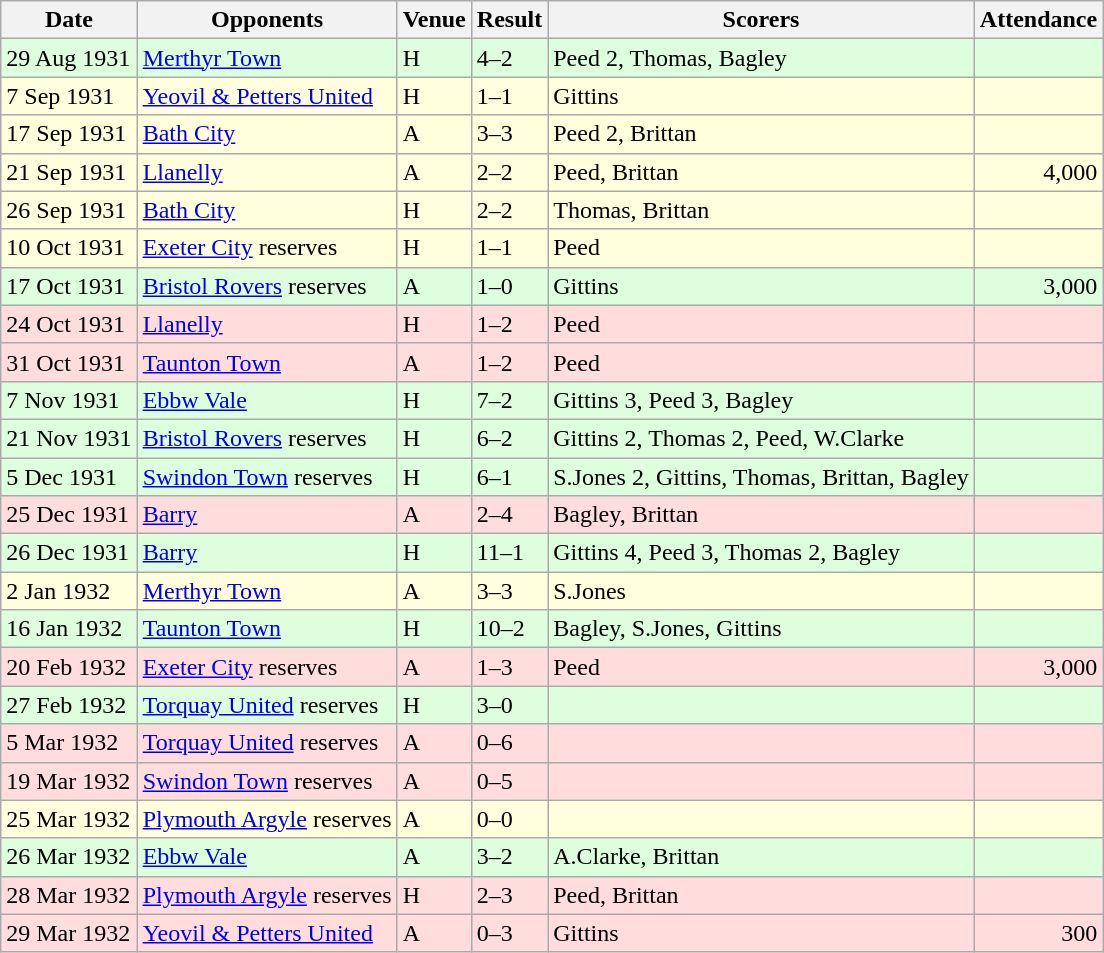<table class="wikitable sortable">
<tr>
<th>Date</th>
<th>Opponents</th>
<th>Venue</th>
<th>Result</th>
<th>Scorers</th>
<th>Attendance</th>
</tr>
<tr bgcolor="#ddffdd">
<td>29 Aug 1931</td>
<td><a href='#'>Merthyr Town</a></td>
<td>H</td>
<td>4–2</td>
<td>Peed 2, Thomas, Bagley</td>
<td></td>
</tr>
<tr bgcolor="#ffffdd">
<td>7 Sep 1931</td>
<td><a href='#'>Yeovil & Petters United</a></td>
<td>H</td>
<td>1–1</td>
<td>Gittins</td>
<td></td>
</tr>
<tr bgcolor="#ffffdd">
<td>17 Sep 1931</td>
<td><a href='#'>Bath City</a></td>
<td>A</td>
<td>3–3</td>
<td>Peed 2, Brittan</td>
<td></td>
</tr>
<tr bgcolor="#ffffdd">
<td>21 Sep 1931</td>
<td><a href='#'>Llanelly</a></td>
<td>A</td>
<td>2–2</td>
<td>Peed, Brittan</td>
<td align="right">4,000</td>
</tr>
<tr bgcolor="#ffffdd">
<td>26 Sep 1931</td>
<td><a href='#'>Bath City</a></td>
<td>H</td>
<td>2–2</td>
<td>Thomas, Brittan</td>
<td></td>
</tr>
<tr bgcolor="#ffffdd">
<td>10 Oct 1931</td>
<td><a href='#'>Exeter City</a> reserves</td>
<td>H</td>
<td>1–1</td>
<td>Peed</td>
<td></td>
</tr>
<tr bgcolor="#ddffdd">
<td>17 Oct 1931</td>
<td><a href='#'>Bristol Rovers</a> reserves</td>
<td>A</td>
<td>1–0</td>
<td>Gittins</td>
<td align="right">3,000</td>
</tr>
<tr bgcolor="#ffdddd">
<td>24 Oct 1931</td>
<td><a href='#'>Llanelly</a></td>
<td>H</td>
<td>1–2</td>
<td>Peed</td>
<td></td>
</tr>
<tr bgcolor="#ffdddd">
<td>31 Oct 1931</td>
<td><a href='#'>Taunton Town</a></td>
<td>A</td>
<td>1–2</td>
<td>Peed</td>
<td></td>
</tr>
<tr bgcolor="#ddffdd">
<td>7 Nov 1931</td>
<td><a href='#'>Ebbw Vale</a></td>
<td>H</td>
<td>7–2</td>
<td>Gittins 3, Peed 3, Bagley</td>
<td></td>
</tr>
<tr bgcolor="#ddffdd">
<td>21 Nov 1931</td>
<td><a href='#'>Bristol Rovers</a> reserves</td>
<td>H</td>
<td>6–2</td>
<td>Gittins 2, Thomas 2, Peed, W.Clarke</td>
<td></td>
</tr>
<tr bgcolor="#ddffdd">
<td>5 Dec 1931</td>
<td><a href='#'>Swindon Town</a> reserves</td>
<td>H</td>
<td>6–1</td>
<td>S.Jones 2, Gittins, Thomas, Brittan, Bagley</td>
<td></td>
</tr>
<tr bgcolor="#ffdddd">
<td>25 Dec 1931</td>
<td><a href='#'>Barry</a></td>
<td>A</td>
<td>2–4</td>
<td>Bagley, Brittan</td>
<td></td>
</tr>
<tr bgcolor="#ddffdd">
<td>26 Dec 1931</td>
<td><a href='#'>Barry</a></td>
<td>H</td>
<td>11–1</td>
<td>Gittins 4, Peed 3, Thomas 2, Bagley</td>
<td></td>
</tr>
<tr bgcolor="#ffffdd">
<td>2 Jan 1932</td>
<td><a href='#'>Merthyr Town</a></td>
<td>A</td>
<td>3–3</td>
<td>S.Jones</td>
<td></td>
</tr>
<tr bgcolor="#ddffdd">
<td>16 Jan 1932</td>
<td><a href='#'>Taunton Town</a></td>
<td>H</td>
<td>10–2</td>
<td>Bagley, S.Jones, Gittins</td>
<td></td>
</tr>
<tr bgcolor="#ffdddd">
<td>20 Feb 1932</td>
<td><a href='#'>Exeter City</a> reserves</td>
<td>A</td>
<td>1–3</td>
<td>Peed</td>
<td align="right">3,000</td>
</tr>
<tr bgcolor="#ddffdd">
<td>27 Feb 1932</td>
<td><a href='#'>Torquay United</a> reserves</td>
<td>H</td>
<td>3–0</td>
<td></td>
<td></td>
</tr>
<tr bgcolor="#ffdddd">
<td>5 Mar 1932</td>
<td><a href='#'>Torquay United</a> reserves</td>
<td>A</td>
<td>0–6</td>
<td></td>
<td></td>
</tr>
<tr bgcolor="#ffdddd">
<td>19 Mar 1932</td>
<td><a href='#'>Swindon Town</a> reserves</td>
<td>A</td>
<td>0–5</td>
<td></td>
<td></td>
</tr>
<tr bgcolor="#ffffdd">
<td>25 Mar 1932</td>
<td><a href='#'>Plymouth Argyle</a> reserves</td>
<td>A</td>
<td>0–0</td>
<td></td>
<td></td>
</tr>
<tr bgcolor="#ddffdd">
<td>26 Mar 1932</td>
<td><a href='#'>Ebbw Vale</a></td>
<td>A</td>
<td>3–2</td>
<td>A.Clarke, Brittan</td>
<td></td>
</tr>
<tr bgcolor="#ffdddd">
<td>28 Mar 1932</td>
<td><a href='#'>Plymouth Argyle</a> reserves</td>
<td>H</td>
<td>2–3</td>
<td>Peed, Brittan</td>
<td></td>
</tr>
<tr bgcolor="#ffdddd">
<td>29 Mar 1932</td>
<td><a href='#'>Yeovil & Petters United</a></td>
<td>A</td>
<td>0–3</td>
<td>Gittins</td>
<td align="right">300</td>
</tr>
</table>
